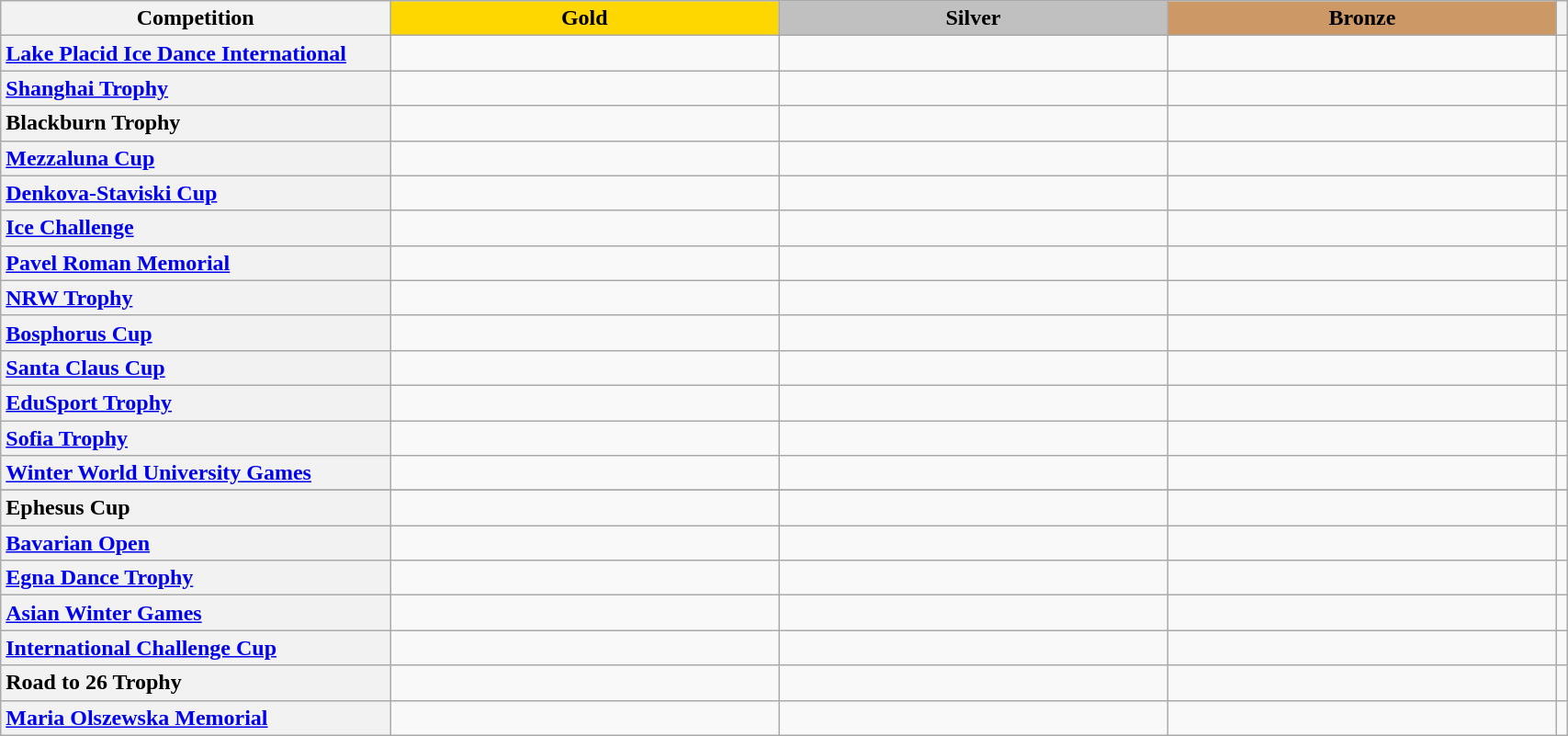<table class="wikitable unsortable" style="text-align:left; width:90%">
<tr>
<th scope="col" style="text-align:center; width:25%">Competition</th>
<td scope="col" style="text-align:center; width:25%; background:gold"><strong>Gold</strong></td>
<td scope="col" style="text-align:center; width:25%; background:silver"><strong>Silver</strong></td>
<td scope="col" style="text-align:center; width:25%; background:#c96"><strong>Bronze</strong></td>
<th scope="col" style="text-align:center"></th>
</tr>
<tr>
<th scope="row" style="text-align:left"> <a href='#'>Lake Placid Ice Dance International</a></th>
<td></td>
<td></td>
<td></td>
<td></td>
</tr>
<tr>
<th scope="row" style="text-align:left"> <a href='#'>Shanghai Trophy</a></th>
<td></td>
<td></td>
<td></td>
<td></td>
</tr>
<tr>
<th scope="row" style="text-align:left"> Blackburn Trophy</th>
<td></td>
<td></td>
<td></td>
<td></td>
</tr>
<tr>
<th scope="row" style="text-align:left"> <a href='#'>Mezzaluna Cup</a></th>
<td></td>
<td></td>
<td></td>
<td></td>
</tr>
<tr>
<th scope="row" style="text-align:left"> <a href='#'>Denkova-Staviski Cup</a></th>
<td></td>
<td></td>
<td></td>
<td></td>
</tr>
<tr>
<th scope="row" style="text-align:left"> <a href='#'>Ice Challenge</a></th>
<td></td>
<td></td>
<td></td>
<td></td>
</tr>
<tr>
<th scope="row" style="text-align:left"> <a href='#'>Pavel Roman Memorial</a></th>
<td></td>
<td></td>
<td></td>
<td></td>
</tr>
<tr>
<th scope="row" style="text-align:left"> <a href='#'>NRW Trophy</a></th>
<td></td>
<td></td>
<td></td>
<td></td>
</tr>
<tr>
<th scope="row" style="text-align:left"> <a href='#'>Bosphorus Cup</a></th>
<td></td>
<td></td>
<td></td>
<td></td>
</tr>
<tr>
<th scope="row" style="text-align:left"> <a href='#'>Santa Claus Cup</a></th>
<td></td>
<td></td>
<td></td>
<td></td>
</tr>
<tr>
<th scope="row" style="text-align:left"> <a href='#'>EduSport Trophy</a></th>
<td></td>
<td></td>
<td></td>
<td></td>
</tr>
<tr>
<th scope="row" style="text-align:left"> <a href='#'>Sofia Trophy</a></th>
<td></td>
<td></td>
<td></td>
<td></td>
</tr>
<tr>
<th scope="row" style="text-align:left"> <a href='#'>Winter World University Games</a></th>
<td></td>
<td></td>
<td></td>
<td></td>
</tr>
<tr>
</tr>
<tr>
<th scope="row" style="text-align:left"> Ephesus Cup</th>
<td></td>
<td></td>
<td></td>
<td></td>
</tr>
<tr>
<th scope="row" style="text-align:left"> <a href='#'>Bavarian Open</a></th>
<td></td>
<td></td>
<td></td>
<td></td>
</tr>
<tr>
<th scope="row" style="text-align:left"> <a href='#'>Egna Dance Trophy</a></th>
<td></td>
<td></td>
<td></td>
<td></td>
</tr>
<tr>
<th scope="row" style="text-align:left"> <a href='#'>Asian Winter Games</a></th>
<td></td>
<td></td>
<td></td>
<td></td>
</tr>
<tr>
<th scope="row" style="text-align:left"> <a href='#'>International Challenge Cup</a></th>
<td></td>
<td></td>
<td></td>
<td></td>
</tr>
<tr>
<th scope="row" style="text-align:left"> Road to 26 Trophy</th>
<td></td>
<td></td>
<td></td>
<td></td>
</tr>
<tr>
<th scope="row" style="text-align:left"> <a href='#'>Maria Olszewska Memorial</a></th>
<td></td>
<td></td>
<td></td>
<td></td>
</tr>
</table>
